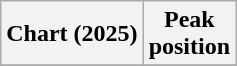<table class="wikitable sortable plainrowheaders" style="text-align:center">
<tr>
<th scope="col">Chart (2025)</th>
<th scope="col">Peak<br>position</th>
</tr>
<tr>
</tr>
</table>
